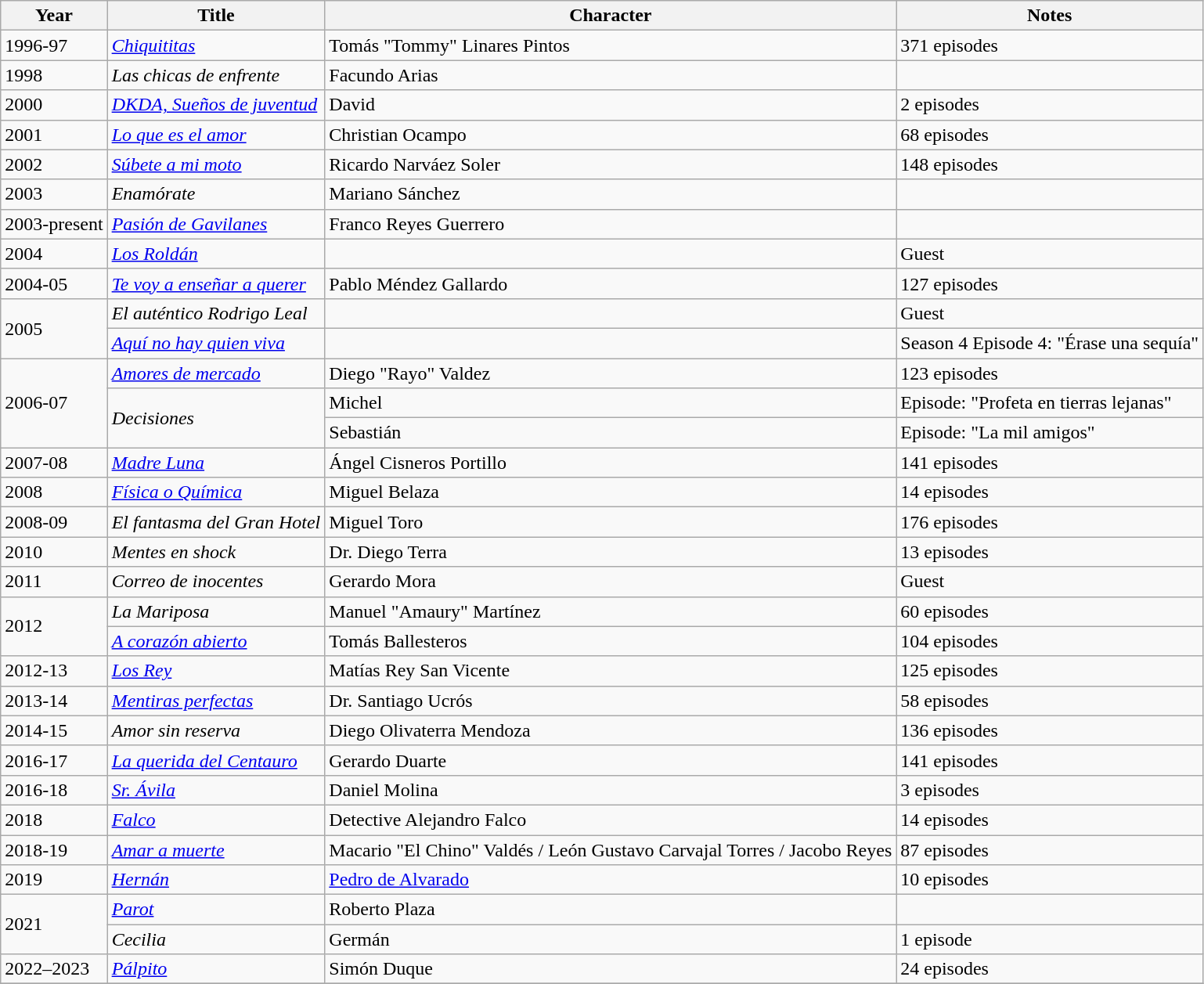<table class="wikitable">
<tr>
<th>Year</th>
<th>Title</th>
<th>Character</th>
<th>Notes</th>
</tr>
<tr>
<td>1996-97</td>
<td><em><a href='#'>Chiquititas</a></em></td>
<td>Tomás "Tommy" Linares Pintos</td>
<td>371 episodes</td>
</tr>
<tr>
<td>1998</td>
<td><em>Las chicas de enfrente</em></td>
<td>Facundo Arias</td>
<td></td>
</tr>
<tr>
<td>2000</td>
<td><em><a href='#'>DKDA, Sueños de juventud</a></em></td>
<td>David</td>
<td>2 episodes</td>
</tr>
<tr>
<td>2001</td>
<td><em><a href='#'>Lo que es el amor</a></em></td>
<td>Christian Ocampo</td>
<td>68 episodes</td>
</tr>
<tr>
<td>2002</td>
<td><em><a href='#'>Súbete a mi moto</a></em></td>
<td>Ricardo Narváez Soler</td>
<td>148 episodes</td>
</tr>
<tr>
<td>2003</td>
<td><em>Enamórate</em></td>
<td>Mariano Sánchez</td>
<td></td>
</tr>
<tr>
<td>2003-present</td>
<td><em><a href='#'>Pasión de Gavilanes</a></em></td>
<td>Franco Reyes Guerrero</td>
<td></td>
</tr>
<tr>
<td>2004</td>
<td><em><a href='#'>Los Roldán</a></em></td>
<td></td>
<td>Guest</td>
</tr>
<tr>
<td>2004-05</td>
<td><em><a href='#'>Te voy a enseñar a querer</a></em></td>
<td>Pablo Méndez Gallardo</td>
<td>127 episodes</td>
</tr>
<tr>
<td rowspan="2">2005</td>
<td><em>El auténtico Rodrigo Leal</em></td>
<td></td>
<td>Guest</td>
</tr>
<tr>
<td><em><a href='#'>Aquí no hay quien viva</a></em></td>
<td></td>
<td>Season 4 Episode 4: "Érase una sequía"</td>
</tr>
<tr>
<td rowspan="3">2006-07</td>
<td><em><a href='#'>Amores de mercado</a></em></td>
<td>Diego "Rayo" Valdez</td>
<td>123 episodes</td>
</tr>
<tr>
<td rowspan="2"><em>Decisiones</em></td>
<td>Michel</td>
<td>Episode: "Profeta en tierras lejanas"</td>
</tr>
<tr>
<td>Sebastián</td>
<td>Episode: "La mil amigos"</td>
</tr>
<tr>
<td>2007-08</td>
<td><em><a href='#'>Madre Luna</a></em></td>
<td>Ángel Cisneros Portillo</td>
<td>141 episodes</td>
</tr>
<tr>
<td>2008</td>
<td><em><a href='#'>Física o Química</a></em></td>
<td>Miguel Belaza</td>
<td>14 episodes</td>
</tr>
<tr>
<td>2008-09</td>
<td><em>El fantasma del Gran Hotel</em></td>
<td>Miguel Toro</td>
<td>176 episodes</td>
</tr>
<tr>
<td>2010</td>
<td><em>Mentes en shock</em></td>
<td>Dr. Diego Terra</td>
<td>13 episodes</td>
</tr>
<tr>
<td>2011</td>
<td><em>Correo de inocentes</em></td>
<td>Gerardo Mora</td>
<td>Guest</td>
</tr>
<tr>
<td rowspan="2">2012</td>
<td><em>La Mariposa</em></td>
<td>Manuel "Amaury" Martínez</td>
<td>60 episodes</td>
</tr>
<tr>
<td><em><a href='#'>A corazón abierto</a></em></td>
<td>Tomás Ballesteros</td>
<td>104 episodes</td>
</tr>
<tr>
<td>2012-13</td>
<td><em><a href='#'>Los Rey</a></em></td>
<td>Matías Rey San Vicente</td>
<td>125 episodes</td>
</tr>
<tr>
<td>2013-14</td>
<td><em><a href='#'>Mentiras perfectas</a></em></td>
<td>Dr. Santiago Ucrós</td>
<td>58 episodes</td>
</tr>
<tr>
<td>2014-15</td>
<td><em>Amor sin reserva</em></td>
<td>Diego Olivaterra Mendoza</td>
<td>136 episodes</td>
</tr>
<tr>
<td>2016-17</td>
<td><em><a href='#'>La querida del Centauro</a></em></td>
<td>Gerardo Duarte</td>
<td>141 episodes</td>
</tr>
<tr>
<td>2016-18</td>
<td><em><a href='#'>Sr. Ávila</a></em></td>
<td>Daniel Molina</td>
<td>3 episodes</td>
</tr>
<tr>
<td>2018</td>
<td><em><a href='#'>Falco</a></em></td>
<td>Detective Alejandro Falco</td>
<td>14 episodes</td>
</tr>
<tr>
<td>2018-19</td>
<td><em><a href='#'>Amar a muerte</a></em></td>
<td>Macario "El Chino" Valdés / León Gustavo Carvajal Torres / Jacobo Reyes</td>
<td>87 episodes</td>
</tr>
<tr>
<td>2019</td>
<td><em><a href='#'>Hernán</a></em></td>
<td><a href='#'>Pedro de Alvarado</a></td>
<td>10 episodes</td>
</tr>
<tr>
<td rowspan="2">2021</td>
<td><em><a href='#'>Parot</a></em></td>
<td>Roberto Plaza</td>
<td></td>
</tr>
<tr>
<td><em>Cecilia</em></td>
<td>Germán</td>
<td>1 episode</td>
</tr>
<tr>
<td>2022–2023</td>
<td><em><a href='#'>Pálpito</a></em></td>
<td>Simón Duque</td>
<td>24 episodes</td>
</tr>
<tr>
</tr>
</table>
